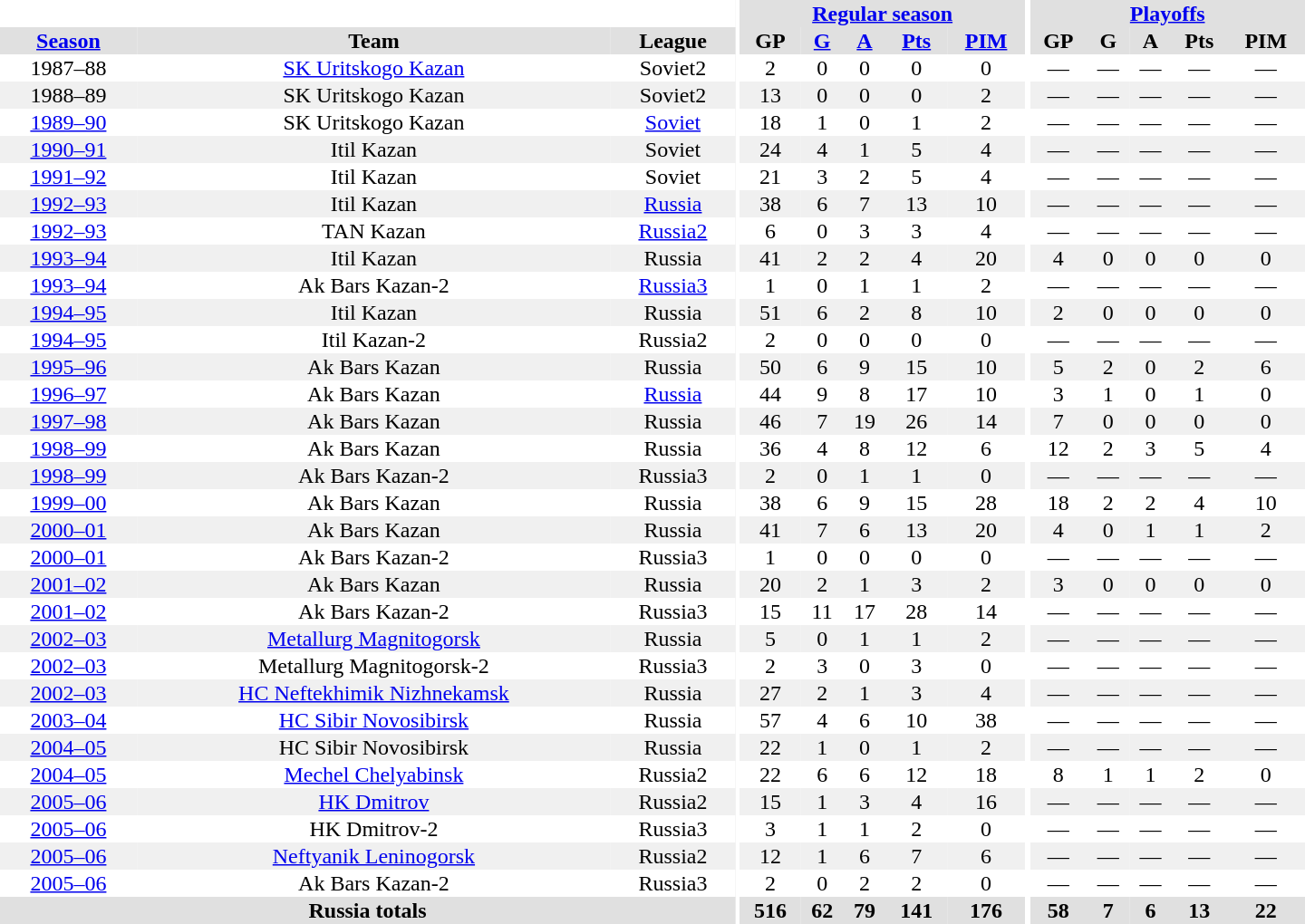<table border="0" cellpadding="1" cellspacing="0" style="text-align:center; width:60em">
<tr bgcolor="#e0e0e0">
<th colspan="3" bgcolor="#ffffff"></th>
<th rowspan="99" bgcolor="#ffffff"></th>
<th colspan="5"><a href='#'>Regular season</a></th>
<th rowspan="99" bgcolor="#ffffff"></th>
<th colspan="5"><a href='#'>Playoffs</a></th>
</tr>
<tr bgcolor="#e0e0e0">
<th><a href='#'>Season</a></th>
<th>Team</th>
<th>League</th>
<th>GP</th>
<th><a href='#'>G</a></th>
<th><a href='#'>A</a></th>
<th><a href='#'>Pts</a></th>
<th><a href='#'>PIM</a></th>
<th>GP</th>
<th>G</th>
<th>A</th>
<th>Pts</th>
<th>PIM</th>
</tr>
<tr>
<td>1987–88</td>
<td><a href='#'>SK Uritskogo Kazan</a></td>
<td>Soviet2</td>
<td>2</td>
<td>0</td>
<td>0</td>
<td>0</td>
<td>0</td>
<td>—</td>
<td>—</td>
<td>—</td>
<td>—</td>
<td>—</td>
</tr>
<tr bgcolor="#f0f0f0">
<td>1988–89</td>
<td>SK Uritskogo Kazan</td>
<td>Soviet2</td>
<td>13</td>
<td>0</td>
<td>0</td>
<td>0</td>
<td>2</td>
<td>—</td>
<td>—</td>
<td>—</td>
<td>—</td>
<td>—</td>
</tr>
<tr>
<td><a href='#'>1989–90</a></td>
<td>SK Uritskogo Kazan</td>
<td><a href='#'>Soviet</a></td>
<td>18</td>
<td>1</td>
<td>0</td>
<td>1</td>
<td>2</td>
<td>—</td>
<td>—</td>
<td>—</td>
<td>—</td>
<td>—</td>
</tr>
<tr bgcolor="#f0f0f0">
<td><a href='#'>1990–91</a></td>
<td>Itil Kazan</td>
<td>Soviet</td>
<td>24</td>
<td>4</td>
<td>1</td>
<td>5</td>
<td>4</td>
<td>—</td>
<td>—</td>
<td>—</td>
<td>—</td>
<td>—</td>
</tr>
<tr>
<td><a href='#'>1991–92</a></td>
<td>Itil Kazan</td>
<td>Soviet</td>
<td>21</td>
<td>3</td>
<td>2</td>
<td>5</td>
<td>4</td>
<td>—</td>
<td>—</td>
<td>—</td>
<td>—</td>
<td>—</td>
</tr>
<tr bgcolor="#f0f0f0">
<td><a href='#'>1992–93</a></td>
<td>Itil Kazan</td>
<td><a href='#'>Russia</a></td>
<td>38</td>
<td>6</td>
<td>7</td>
<td>13</td>
<td>10</td>
<td>—</td>
<td>—</td>
<td>—</td>
<td>—</td>
<td>—</td>
</tr>
<tr>
<td><a href='#'>1992–93</a></td>
<td>TAN Kazan</td>
<td><a href='#'>Russia2</a></td>
<td>6</td>
<td>0</td>
<td>3</td>
<td>3</td>
<td>4</td>
<td>—</td>
<td>—</td>
<td>—</td>
<td>—</td>
<td>—</td>
</tr>
<tr bgcolor="#f0f0f0">
<td><a href='#'>1993–94</a></td>
<td>Itil Kazan</td>
<td>Russia</td>
<td>41</td>
<td>2</td>
<td>2</td>
<td>4</td>
<td>20</td>
<td>4</td>
<td>0</td>
<td>0</td>
<td>0</td>
<td>0</td>
</tr>
<tr>
<td><a href='#'>1993–94</a></td>
<td>Ak Bars Kazan-2</td>
<td><a href='#'>Russia3</a></td>
<td>1</td>
<td>0</td>
<td>1</td>
<td>1</td>
<td>2</td>
<td>—</td>
<td>—</td>
<td>—</td>
<td>—</td>
<td>—</td>
</tr>
<tr bgcolor="#f0f0f0">
<td><a href='#'>1994–95</a></td>
<td>Itil Kazan</td>
<td>Russia</td>
<td>51</td>
<td>6</td>
<td>2</td>
<td>8</td>
<td>10</td>
<td>2</td>
<td>0</td>
<td>0</td>
<td>0</td>
<td>0</td>
</tr>
<tr>
<td><a href='#'>1994–95</a></td>
<td>Itil Kazan-2</td>
<td>Russia2</td>
<td>2</td>
<td>0</td>
<td>0</td>
<td>0</td>
<td>0</td>
<td>—</td>
<td>—</td>
<td>—</td>
<td>—</td>
<td>—</td>
</tr>
<tr bgcolor="#f0f0f0">
<td><a href='#'>1995–96</a></td>
<td>Ak Bars Kazan</td>
<td>Russia</td>
<td>50</td>
<td>6</td>
<td>9</td>
<td>15</td>
<td>10</td>
<td>5</td>
<td>2</td>
<td>0</td>
<td>2</td>
<td>6</td>
</tr>
<tr>
<td><a href='#'>1996–97</a></td>
<td>Ak Bars Kazan</td>
<td><a href='#'>Russia</a></td>
<td>44</td>
<td>9</td>
<td>8</td>
<td>17</td>
<td>10</td>
<td>3</td>
<td>1</td>
<td>0</td>
<td>1</td>
<td>0</td>
</tr>
<tr bgcolor="#f0f0f0">
<td><a href='#'>1997–98</a></td>
<td>Ak Bars Kazan</td>
<td>Russia</td>
<td>46</td>
<td>7</td>
<td>19</td>
<td>26</td>
<td>14</td>
<td>7</td>
<td>0</td>
<td>0</td>
<td>0</td>
<td>0</td>
</tr>
<tr>
<td><a href='#'>1998–99</a></td>
<td>Ak Bars Kazan</td>
<td>Russia</td>
<td>36</td>
<td>4</td>
<td>8</td>
<td>12</td>
<td>6</td>
<td>12</td>
<td>2</td>
<td>3</td>
<td>5</td>
<td>4</td>
</tr>
<tr bgcolor="#f0f0f0">
<td><a href='#'>1998–99</a></td>
<td>Ak Bars Kazan-2</td>
<td>Russia3</td>
<td>2</td>
<td>0</td>
<td>1</td>
<td>1</td>
<td>0</td>
<td>—</td>
<td>—</td>
<td>—</td>
<td>—</td>
<td>—</td>
</tr>
<tr>
<td><a href='#'>1999–00</a></td>
<td>Ak Bars Kazan</td>
<td>Russia</td>
<td>38</td>
<td>6</td>
<td>9</td>
<td>15</td>
<td>28</td>
<td>18</td>
<td>2</td>
<td>2</td>
<td>4</td>
<td>10</td>
</tr>
<tr bgcolor="#f0f0f0">
<td><a href='#'>2000–01</a></td>
<td>Ak Bars Kazan</td>
<td>Russia</td>
<td>41</td>
<td>7</td>
<td>6</td>
<td>13</td>
<td>20</td>
<td>4</td>
<td>0</td>
<td>1</td>
<td>1</td>
<td>2</td>
</tr>
<tr>
<td><a href='#'>2000–01</a></td>
<td>Ak Bars Kazan-2</td>
<td>Russia3</td>
<td>1</td>
<td>0</td>
<td>0</td>
<td>0</td>
<td>0</td>
<td>—</td>
<td>—</td>
<td>—</td>
<td>—</td>
<td>—</td>
</tr>
<tr bgcolor="#f0f0f0">
<td><a href='#'>2001–02</a></td>
<td>Ak Bars Kazan</td>
<td>Russia</td>
<td>20</td>
<td>2</td>
<td>1</td>
<td>3</td>
<td>2</td>
<td>3</td>
<td>0</td>
<td>0</td>
<td>0</td>
<td>0</td>
</tr>
<tr>
<td><a href='#'>2001–02</a></td>
<td>Ak Bars Kazan-2</td>
<td>Russia3</td>
<td>15</td>
<td>11</td>
<td>17</td>
<td>28</td>
<td>14</td>
<td>—</td>
<td>—</td>
<td>—</td>
<td>—</td>
<td>—</td>
</tr>
<tr bgcolor="#f0f0f0">
<td><a href='#'>2002–03</a></td>
<td><a href='#'>Metallurg Magnitogorsk</a></td>
<td>Russia</td>
<td>5</td>
<td>0</td>
<td>1</td>
<td>1</td>
<td>2</td>
<td>—</td>
<td>—</td>
<td>—</td>
<td>—</td>
<td>—</td>
</tr>
<tr>
<td><a href='#'>2002–03</a></td>
<td>Metallurg Magnitogorsk-2</td>
<td>Russia3</td>
<td>2</td>
<td>3</td>
<td>0</td>
<td>3</td>
<td>0</td>
<td>—</td>
<td>—</td>
<td>—</td>
<td>—</td>
<td>—</td>
</tr>
<tr bgcolor="#f0f0f0">
<td><a href='#'>2002–03</a></td>
<td><a href='#'>HC Neftekhimik Nizhnekamsk</a></td>
<td>Russia</td>
<td>27</td>
<td>2</td>
<td>1</td>
<td>3</td>
<td>4</td>
<td>—</td>
<td>—</td>
<td>—</td>
<td>—</td>
<td>—</td>
</tr>
<tr>
<td><a href='#'>2003–04</a></td>
<td><a href='#'>HC Sibir Novosibirsk</a></td>
<td>Russia</td>
<td>57</td>
<td>4</td>
<td>6</td>
<td>10</td>
<td>38</td>
<td>—</td>
<td>—</td>
<td>—</td>
<td>—</td>
<td>—</td>
</tr>
<tr bgcolor="#f0f0f0">
<td><a href='#'>2004–05</a></td>
<td>HC Sibir Novosibirsk</td>
<td>Russia</td>
<td>22</td>
<td>1</td>
<td>0</td>
<td>1</td>
<td>2</td>
<td>—</td>
<td>—</td>
<td>—</td>
<td>—</td>
<td>—</td>
</tr>
<tr>
<td><a href='#'>2004–05</a></td>
<td><a href='#'>Mechel Chelyabinsk</a></td>
<td>Russia2</td>
<td>22</td>
<td>6</td>
<td>6</td>
<td>12</td>
<td>18</td>
<td>8</td>
<td>1</td>
<td>1</td>
<td>2</td>
<td>0</td>
</tr>
<tr bgcolor="#f0f0f0">
<td><a href='#'>2005–06</a></td>
<td><a href='#'>HK Dmitrov</a></td>
<td>Russia2</td>
<td>15</td>
<td>1</td>
<td>3</td>
<td>4</td>
<td>16</td>
<td>—</td>
<td>—</td>
<td>—</td>
<td>—</td>
<td>—</td>
</tr>
<tr>
<td><a href='#'>2005–06</a></td>
<td>HK Dmitrov-2</td>
<td>Russia3</td>
<td>3</td>
<td>1</td>
<td>1</td>
<td>2</td>
<td>0</td>
<td>—</td>
<td>—</td>
<td>—</td>
<td>—</td>
<td>—</td>
</tr>
<tr bgcolor="#f0f0f0">
<td><a href='#'>2005–06</a></td>
<td><a href='#'>Neftyanik Leninogorsk</a></td>
<td>Russia2</td>
<td>12</td>
<td>1</td>
<td>6</td>
<td>7</td>
<td>6</td>
<td>—</td>
<td>—</td>
<td>—</td>
<td>—</td>
<td>—</td>
</tr>
<tr>
<td><a href='#'>2005–06</a></td>
<td>Ak Bars Kazan-2</td>
<td>Russia3</td>
<td>2</td>
<td>0</td>
<td>2</td>
<td>2</td>
<td>0</td>
<td>—</td>
<td>—</td>
<td>—</td>
<td>—</td>
<td>—</td>
</tr>
<tr>
</tr>
<tr ALIGN="center" bgcolor="#e0e0e0">
<th colspan="3">Russia totals</th>
<th ALIGN="center">516</th>
<th ALIGN="center">62</th>
<th ALIGN="center">79</th>
<th ALIGN="center">141</th>
<th ALIGN="center">176</th>
<th ALIGN="center">58</th>
<th ALIGN="center">7</th>
<th ALIGN="center">6</th>
<th ALIGN="center">13</th>
<th ALIGN="center">22</th>
</tr>
</table>
